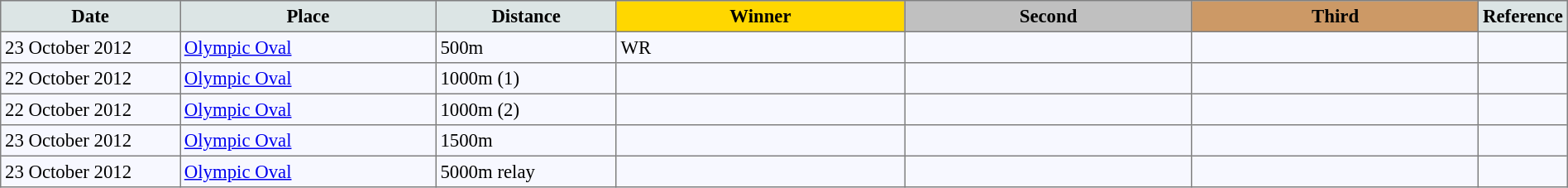<table bgcolor="#f7f8ff" cellpadding="3" cellspacing="0" border="1" style="font-size: 95%; border: gray solid 1px; border-collapse: collapse;">
<tr bgcolor="#CCCCCC">
<td align="center" bgcolor="#DCE5E5" width="150"><strong>Date</strong></td>
<td align="center" bgcolor="#DCE5E5" width="220"><strong>Place</strong></td>
<td align="center" bgcolor="#DCE5E5" width="150"><strong>Distance</strong></td>
<td align="center" bgcolor="gold" width="250"><strong>Winner</strong></td>
<td align="center" bgcolor="silver" width="250"><strong>Second</strong></td>
<td align="center" bgcolor="CC9966" width="250"><strong>Third</strong></td>
<td align="center" bgcolor="#DCE5E5" width="30"><strong>Reference</strong></td>
</tr>
<tr align="left">
<td>23 October 2012</td>
<td><a href='#'>Olympic Oval</a></td>
<td>500m</td>
<td> WR</td>
<td></td>
<td></td>
<td></td>
</tr>
<tr align="left">
<td>22 October 2012</td>
<td><a href='#'>Olympic Oval</a></td>
<td>1000m (1)</td>
<td></td>
<td></td>
<td></td>
<td></td>
</tr>
<tr align="left">
<td>22 October 2012</td>
<td><a href='#'>Olympic Oval</a></td>
<td>1000m (2)</td>
<td></td>
<td></td>
<td></td>
<td></td>
</tr>
<tr align="left">
<td>23 October 2012</td>
<td><a href='#'>Olympic Oval</a></td>
<td>1500m</td>
<td></td>
<td></td>
<td></td>
<td></td>
</tr>
<tr align="left">
<td>23 October 2012</td>
<td><a href='#'>Olympic Oval</a></td>
<td>5000m relay</td>
<td></td>
<td></td>
<td></td>
<td></td>
</tr>
</table>
